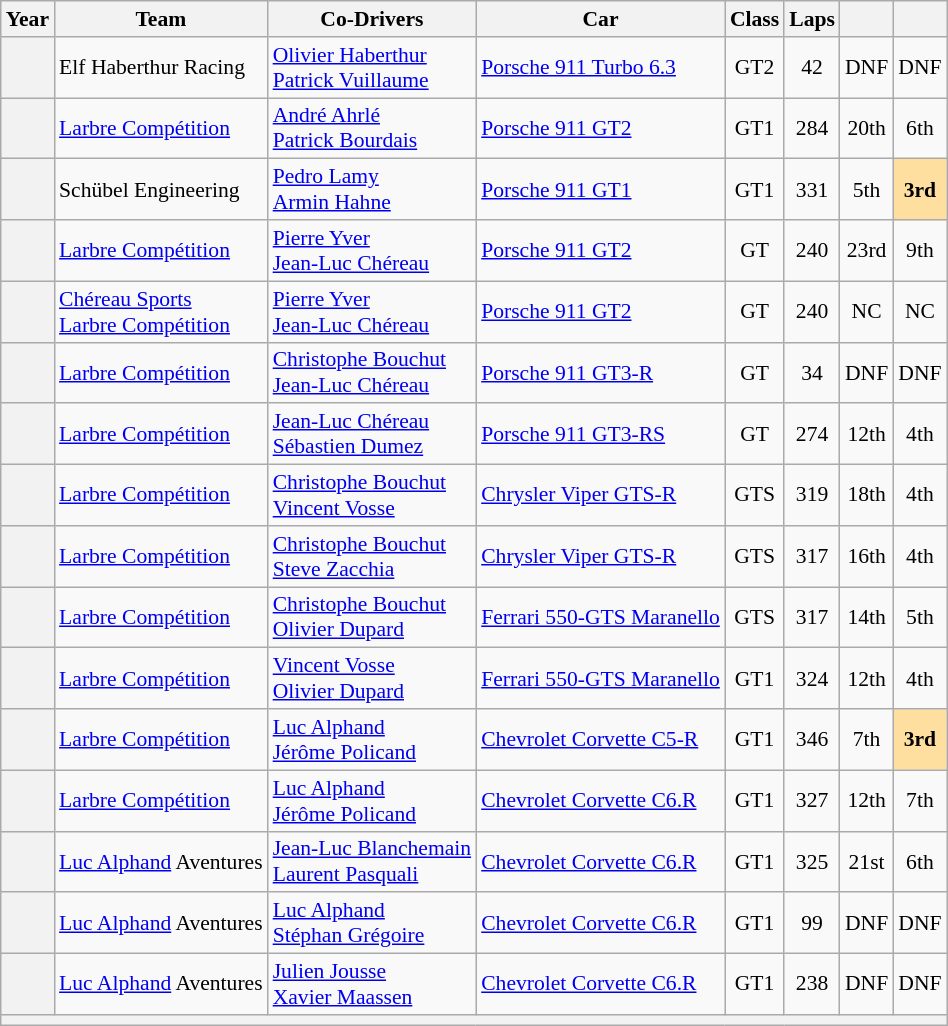<table class="wikitable" style="text-align:center; font-size:90%">
<tr>
<th>Year</th>
<th>Team</th>
<th>Co-Drivers</th>
<th>Car</th>
<th>Class</th>
<th>Laps</th>
<th></th>
<th></th>
</tr>
<tr>
<th></th>
<td align="left"> Elf Haberthur Racing</td>
<td align="left"> <a href='#'>Olivier Haberthur</a><br> <a href='#'>Patrick Vuillaume</a></td>
<td align="left"><a href='#'>Porsche 911 Turbo 6.3</a></td>
<td>GT2</td>
<td>42</td>
<td>DNF</td>
<td>DNF</td>
</tr>
<tr>
<th></th>
<td align="left"> <a href='#'>Larbre Compétition</a></td>
<td align="left"> <a href='#'>André Ahrlé</a><br> <a href='#'>Patrick Bourdais</a></td>
<td align="left"><a href='#'>Porsche 911 GT2</a></td>
<td>GT1</td>
<td>284</td>
<td>20th</td>
<td>6th</td>
</tr>
<tr>
<th></th>
<td align="left"> Schübel Engineering</td>
<td align="left"> <a href='#'>Pedro Lamy</a><br> <a href='#'>Armin Hahne</a></td>
<td align="left"><a href='#'>Porsche 911 GT1</a></td>
<td>GT1</td>
<td>331</td>
<td>5th</td>
<td style="background:#FFDF9F;"><strong>3rd</strong></td>
</tr>
<tr>
<th></th>
<td align="left"> <a href='#'>Larbre Compétition</a></td>
<td align="left"> <a href='#'>Pierre Yver</a><br> <a href='#'>Jean-Luc Chéreau</a></td>
<td align="left"><a href='#'>Porsche 911 GT2</a></td>
<td>GT</td>
<td>240</td>
<td>23rd</td>
<td>9th</td>
</tr>
<tr>
<th></th>
<td align="left"> <a href='#'>Chéreau Sports</a><br> <a href='#'>Larbre Compétition</a></td>
<td align="left"> <a href='#'>Pierre Yver</a><br> <a href='#'>Jean-Luc Chéreau</a></td>
<td align="left"><a href='#'>Porsche 911 GT2</a></td>
<td>GT</td>
<td>240</td>
<td>NC</td>
<td>NC</td>
</tr>
<tr>
<th></th>
<td align="left"> <a href='#'>Larbre Compétition</a></td>
<td align="left"> <a href='#'>Christophe Bouchut</a><br> <a href='#'>Jean-Luc Chéreau</a></td>
<td align="left"><a href='#'>Porsche 911 GT3-R</a></td>
<td>GT</td>
<td>34</td>
<td>DNF</td>
<td>DNF</td>
</tr>
<tr>
<th></th>
<td align="left"> <a href='#'>Larbre Compétition</a></td>
<td align="left"> <a href='#'>Jean-Luc Chéreau</a><br> <a href='#'>Sébastien Dumez</a></td>
<td align="left"><a href='#'>Porsche 911 GT3-RS</a></td>
<td>GT</td>
<td>274</td>
<td>12th</td>
<td>4th</td>
</tr>
<tr>
<th></th>
<td align="left"> <a href='#'>Larbre Compétition</a></td>
<td align="left"> <a href='#'>Christophe Bouchut</a><br> <a href='#'>Vincent Vosse</a></td>
<td align="left"><a href='#'>Chrysler Viper GTS-R</a></td>
<td>GTS</td>
<td>319</td>
<td>18th</td>
<td>4th</td>
</tr>
<tr>
<th></th>
<td align="left"> <a href='#'>Larbre Compétition</a></td>
<td align="left"> <a href='#'>Christophe Bouchut</a><br> <a href='#'>Steve Zacchia</a></td>
<td align="left"><a href='#'>Chrysler Viper GTS-R</a></td>
<td>GTS</td>
<td>317</td>
<td>16th</td>
<td>4th</td>
</tr>
<tr>
<th></th>
<td align="left"> <a href='#'>Larbre Compétition</a></td>
<td align="left"> <a href='#'>Christophe Bouchut</a><br> <a href='#'>Olivier Dupard</a></td>
<td align="left"><a href='#'>Ferrari 550-GTS Maranello</a></td>
<td>GTS</td>
<td>317</td>
<td>14th</td>
<td>5th</td>
</tr>
<tr>
<th></th>
<td align="left"> <a href='#'>Larbre Compétition</a></td>
<td align="left"> <a href='#'>Vincent Vosse</a><br> <a href='#'>Olivier Dupard</a></td>
<td align="left"><a href='#'>Ferrari 550-GTS Maranello</a></td>
<td>GT1</td>
<td>324</td>
<td>12th</td>
<td>4th</td>
</tr>
<tr>
<th></th>
<td align="left"> <a href='#'>Larbre Compétition</a></td>
<td align="left"> <a href='#'>Luc Alphand</a><br> <a href='#'>Jérôme Policand</a></td>
<td align="left"><a href='#'>Chevrolet Corvette C5-R</a></td>
<td>GT1</td>
<td>346</td>
<td>7th</td>
<td style="background:#FFDF9F;"><strong>3rd</strong></td>
</tr>
<tr>
<th></th>
<td align="left"> <a href='#'>Larbre Compétition</a></td>
<td align="left"> <a href='#'>Luc Alphand</a><br> <a href='#'>Jérôme Policand</a></td>
<td align="left"><a href='#'>Chevrolet Corvette C6.R</a></td>
<td>GT1</td>
<td>327</td>
<td>12th</td>
<td>7th</td>
</tr>
<tr>
<th></th>
<td align="left"> <a href='#'>Luc Alphand</a> Aventures</td>
<td align="left"> <a href='#'>Jean-Luc Blanchemain</a><br> <a href='#'>Laurent Pasquali</a></td>
<td align="left"><a href='#'>Chevrolet Corvette C6.R</a></td>
<td>GT1</td>
<td>325</td>
<td>21st</td>
<td>6th</td>
</tr>
<tr>
<th></th>
<td align="left"> <a href='#'>Luc Alphand</a> Aventures</td>
<td align="left"> <a href='#'>Luc Alphand</a><br> <a href='#'>Stéphan Grégoire</a></td>
<td align="left"><a href='#'>Chevrolet Corvette C6.R</a></td>
<td>GT1</td>
<td>99</td>
<td>DNF</td>
<td>DNF</td>
</tr>
<tr>
<th></th>
<td align="left"> <a href='#'>Luc Alphand</a> Aventures</td>
<td align="left"> <a href='#'>Julien Jousse</a><br> <a href='#'>Xavier Maassen</a></td>
<td align="left"><a href='#'>Chevrolet Corvette C6.R</a></td>
<td>GT1</td>
<td>238</td>
<td>DNF</td>
<td>DNF</td>
</tr>
<tr>
<th colspan="8"></th>
</tr>
</table>
